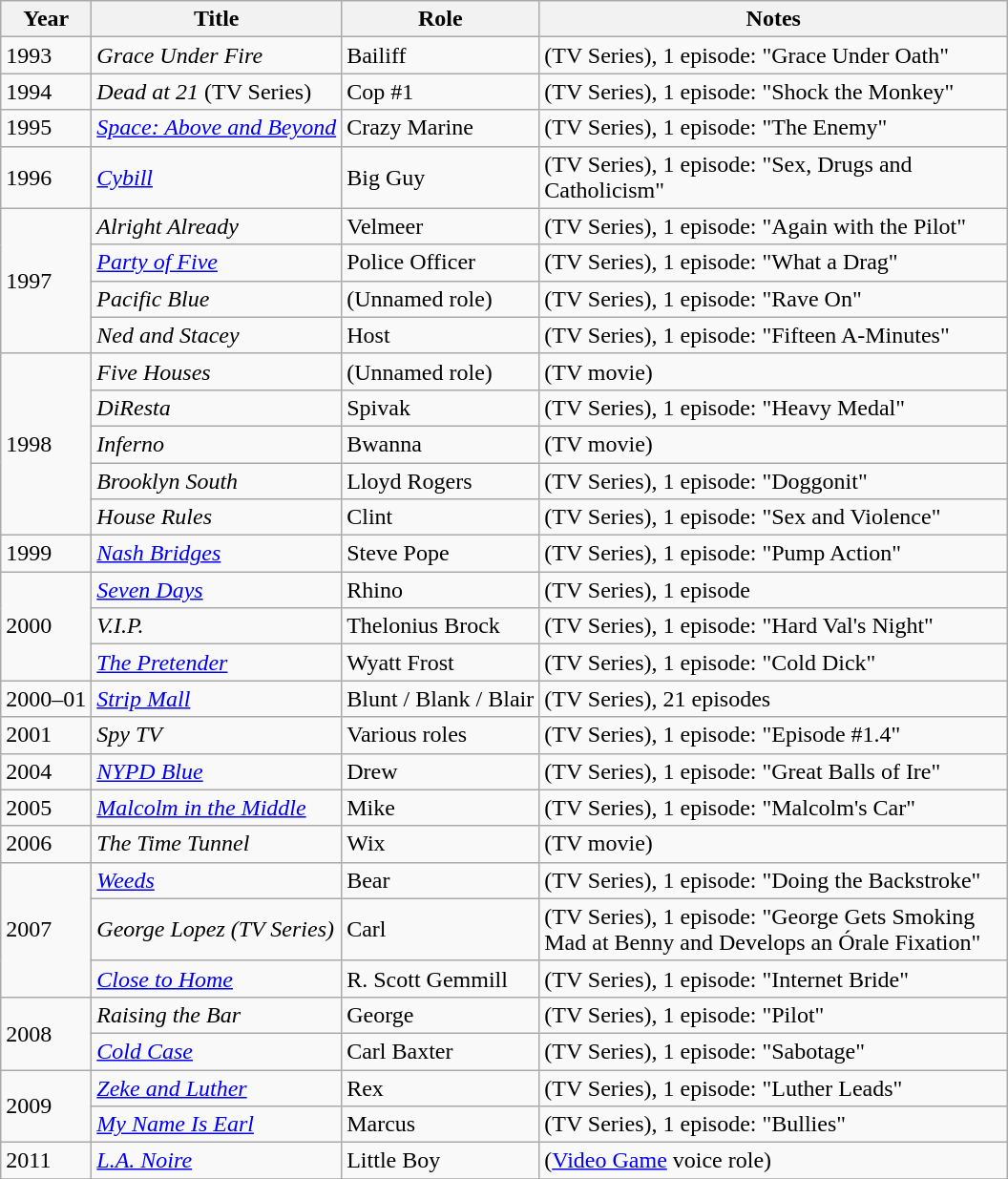<table class="wikitable sortable">
<tr>
<th>Year</th>
<th>Title</th>
<th>Role</th>
<th class="unsortable" style="width:20em;">Notes</th>
</tr>
<tr>
<td>1993</td>
<td><em>Grace Under Fire</em></td>
<td>Bailiff</td>
<td>(TV Series), 1 episode: "Grace Under Oath"</td>
</tr>
<tr>
<td>1994</td>
<td><em>Dead at 21</em> (TV Series)</td>
<td>Cop #1</td>
<td>(TV Series), 1 episode: "Shock the Monkey"</td>
</tr>
<tr>
<td>1995</td>
<td><em><a href='#'>Space: Above and Beyond</a></em></td>
<td>Crazy Marine</td>
<td>(TV Series), 1 episode: "The Enemy"</td>
</tr>
<tr>
<td>1996</td>
<td><em><a href='#'>Cybill</a></em></td>
<td>Big Guy</td>
<td>(TV Series), 1 episode: "Sex, Drugs and Catholicism"</td>
</tr>
<tr>
<td rowspan="4">1997</td>
<td><em>Alright Already</em></td>
<td>Velmeer</td>
<td>(TV Series), 1 episode: "Again with the Pilot"</td>
</tr>
<tr>
<td><em><a href='#'>Party of Five</a></em></td>
<td>Police Officer</td>
<td>(TV Series), 1 episode: "What a Drag"</td>
</tr>
<tr>
<td><em>Pacific Blue</em></td>
<td>(Unnamed role)</td>
<td>(TV Series), 1 episode: "Rave On"</td>
</tr>
<tr>
<td><em>Ned and Stacey</em></td>
<td>Host</td>
<td>(TV Series), 1 episode: "Fifteen A-Minutes"</td>
</tr>
<tr>
<td rowspan="5">1998</td>
<td><em>Five Houses</em></td>
<td>(Unnamed role)</td>
<td>(TV movie)</td>
</tr>
<tr>
<td><em>DiResta</em></td>
<td>Spivak</td>
<td>(TV Series), 1 episode: "Heavy Medal"</td>
</tr>
<tr>
<td><em>Inferno</em></td>
<td>Bwanna</td>
<td>(TV movie)</td>
</tr>
<tr>
<td><em>Brooklyn South</em></td>
<td>Lloyd Rogers</td>
<td>(TV Series), 1 episode: "Doggonit"</td>
</tr>
<tr>
<td><em>House Rules</em></td>
<td>Clint</td>
<td>(TV Series), 1 episode: "Sex and Violence"</td>
</tr>
<tr>
<td>1999</td>
<td><em><a href='#'>Nash Bridges</a></em></td>
<td>Steve Pope</td>
<td>(TV Series), 1 episode: "Pump Action"</td>
</tr>
<tr>
<td rowspan="3">2000</td>
<td><em><a href='#'>Seven Days</a></em></td>
<td>Rhino</td>
<td>(TV Series), 1 episode</td>
</tr>
<tr>
<td><em>V.I.P.</em></td>
<td>Thelonius Brock</td>
<td>(TV Series), 1 episode: "Hard Val's Night"</td>
</tr>
<tr>
<td><em><a href='#'>The Pretender</a></em></td>
<td>Wyatt Frost</td>
<td>(TV Series), 1 episode: "Cold Dick"</td>
</tr>
<tr>
<td>2000–01</td>
<td><em><a href='#'>Strip Mall</a></em></td>
<td>Blunt / Blank / Blair</td>
<td>(TV Series), 21 episodes</td>
</tr>
<tr>
<td>2001</td>
<td><em>Spy TV</em></td>
<td>Various roles</td>
<td>(TV Series), 1 episode: "Episode #1.4"</td>
</tr>
<tr>
<td>2004</td>
<td><em><a href='#'>NYPD Blue</a></em></td>
<td>Drew</td>
<td>(TV Series), 1 episode: "Great Balls of Ire"</td>
</tr>
<tr>
<td>2005</td>
<td><em><a href='#'>Malcolm in the Middle</a></em></td>
<td>Mike</td>
<td>(TV Series), 1 episode: "Malcolm's Car"</td>
</tr>
<tr>
<td>2006</td>
<td><em>The Time Tunnel</em></td>
<td>Wix</td>
<td>(TV movie)</td>
</tr>
<tr>
<td rowspan="3">2007</td>
<td><em><a href='#'>Weeds</a></em></td>
<td>Bear</td>
<td>(TV Series), 1 episode: "Doing the Backstroke"</td>
</tr>
<tr>
<td><em>George Lopez (TV Series)</em></td>
<td>Carl</td>
<td>(TV Series), 1 episode: "George Gets Smoking Mad at Benny and Develops an Órale Fixation"</td>
</tr>
<tr>
<td><em><a href='#'>Close to Home</a></em></td>
<td>R. Scott Gemmill</td>
<td>(TV Series), 1 episode: "Internet Bride"</td>
</tr>
<tr>
<td rowspan="2">2008</td>
<td><em>Raising the Bar</em></td>
<td>George</td>
<td>(TV Series), 1 episode: "Pilot"</td>
</tr>
<tr>
<td><em><a href='#'>Cold Case</a></em></td>
<td>Carl Baxter</td>
<td>(TV Series), 1 episode: "Sabotage"</td>
</tr>
<tr>
<td rowspan="2">2009</td>
<td><em><a href='#'>Zeke and Luther</a></em></td>
<td>Rex</td>
<td>(TV Series), 1 episode: "Luther Leads"</td>
</tr>
<tr>
<td><em><a href='#'>My Name Is Earl</a></em></td>
<td>Marcus</td>
<td>(TV Series), 1 episode: "Bullies"</td>
</tr>
<tr>
<td>2011</td>
<td><em><a href='#'>L.A. Noire</a></em></td>
<td>Little Boy</td>
<td>(<a href='#'>Video Game</a> voice role)</td>
</tr>
<tr>
</tr>
</table>
